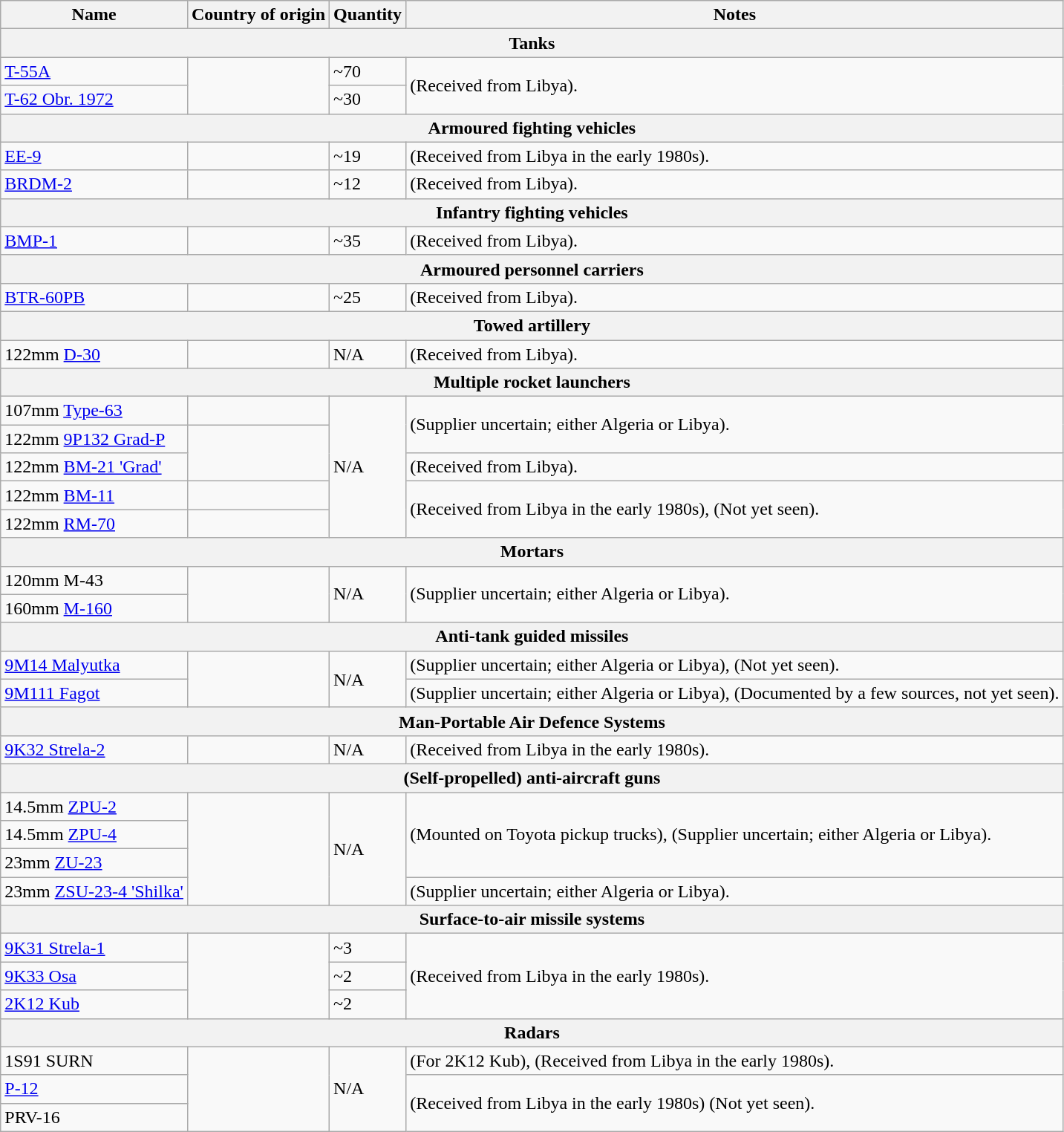<table class="wikitable">
<tr>
<th scope="col">Name</th>
<th scope="col">Country of origin</th>
<th scope="col">Quantity</th>
<th scope="col">Notes</th>
</tr>
<tr>
<th colspan="4">Tanks</th>
</tr>
<tr>
<td><a href='#'>T-55A</a></td>
<td rowspan="2"></td>
<td>~70</td>
<td rowspan="2">(Received from Libya).</td>
</tr>
<tr>
<td><a href='#'>T-62 Obr. 1972</a></td>
<td>~30</td>
</tr>
<tr>
<th colspan="4">Armoured fighting vehicles</th>
</tr>
<tr>
<td><a href='#'>EE-9</a></td>
<td></td>
<td>~19</td>
<td>(Received from Libya in the early 1980s).</td>
</tr>
<tr>
<td><a href='#'>BRDM-2</a></td>
<td></td>
<td>~12</td>
<td>(Received from Libya).</td>
</tr>
<tr>
<th colspan="4">Infantry fighting vehicles</th>
</tr>
<tr>
<td><a href='#'>BMP-1</a></td>
<td></td>
<td>~35</td>
<td>(Received from Libya).</td>
</tr>
<tr>
<th colspan="4">Armoured personnel carriers</th>
</tr>
<tr>
<td><a href='#'>BTR-60PB</a></td>
<td></td>
<td>~25</td>
<td>(Received from Libya).</td>
</tr>
<tr>
<th colspan="4">Towed artillery</th>
</tr>
<tr>
<td>122mm <a href='#'>D-30</a></td>
<td></td>
<td>N/A</td>
<td>(Received from Libya).</td>
</tr>
<tr>
<th colspan="4">Multiple rocket launchers</th>
</tr>
<tr>
<td>107mm <a href='#'>Type-63</a></td>
<td></td>
<td rowspan="5">N/A</td>
<td rowspan="2">(Supplier uncertain; either Algeria or Libya).</td>
</tr>
<tr>
<td>122mm <a href='#'>9P132 Grad-P</a></td>
<td rowspan="2"></td>
</tr>
<tr>
<td>122mm <a href='#'>BM-21 'Grad'</a></td>
<td>(Received from Libya).</td>
</tr>
<tr>
<td>122mm <a href='#'>BM-11</a></td>
<td></td>
<td rowspan="2">(Received from Libya in the early 1980s), (Not yet seen).</td>
</tr>
<tr>
<td>122mm <a href='#'>RM-70</a></td>
<td></td>
</tr>
<tr>
<th colspan="4">Mortars</th>
</tr>
<tr>
<td>120mm M-43</td>
<td rowspan="2"></td>
<td rowspan="2">N/A</td>
<td rowspan="2">(Supplier uncertain; either Algeria or Libya).</td>
</tr>
<tr>
<td>160mm <a href='#'>M-160</a></td>
</tr>
<tr>
<th colspan="4">Anti-tank guided missiles</th>
</tr>
<tr>
<td><a href='#'>9M14 Malyutka</a></td>
<td rowspan="2"></td>
<td rowspan="2">N/A</td>
<td>(Supplier uncertain; either Algeria or Libya), (Not yet seen).</td>
</tr>
<tr>
<td><a href='#'>9M111 Fagot</a></td>
<td>(Supplier uncertain; either Algeria or Libya), (Documented by a few sources, not yet seen).</td>
</tr>
<tr>
<th colspan="4">Man-Portable Air Defence Systems</th>
</tr>
<tr>
<td><a href='#'>9K32 Strela-2</a></td>
<td></td>
<td>N/A</td>
<td>(Received from Libya in the early 1980s).</td>
</tr>
<tr>
<th colspan="4">(Self-propelled) anti-aircraft guns</th>
</tr>
<tr>
<td>14.5mm <a href='#'>ZPU-2</a></td>
<td rowspan="4"></td>
<td rowspan="4">N/A</td>
<td rowspan="3">(Mounted on Toyota pickup trucks), (Supplier uncertain; either Algeria or Libya).</td>
</tr>
<tr>
<td>14.5mm <a href='#'>ZPU-4</a></td>
</tr>
<tr>
<td>23mm <a href='#'>ZU-23</a></td>
</tr>
<tr>
<td>23mm <a href='#'>ZSU-23-4 'Shilka'</a></td>
<td>(Supplier uncertain; either Algeria or Libya).</td>
</tr>
<tr>
<th colspan="4">Surface-to-air missile systems</th>
</tr>
<tr>
<td><a href='#'>9K31 Strela-1</a></td>
<td rowspan="3"></td>
<td>~3</td>
<td rowspan="3">(Received from Libya in the early 1980s).</td>
</tr>
<tr>
<td><a href='#'>9K33 Osa</a></td>
<td>~2</td>
</tr>
<tr>
<td><a href='#'>2K12 Kub</a></td>
<td>~2</td>
</tr>
<tr>
<th colspan="4">Radars</th>
</tr>
<tr>
<td>1S91 SURN</td>
<td rowspan="3"></td>
<td rowspan="3">N/A</td>
<td>(For 2K12 Kub), (Received from Libya in the early 1980s).</td>
</tr>
<tr>
<td><a href='#'>P-12</a></td>
<td rowspan="2">(Received from Libya in the early 1980s) (Not yet seen).</td>
</tr>
<tr>
<td>PRV-16</td>
</tr>
</table>
